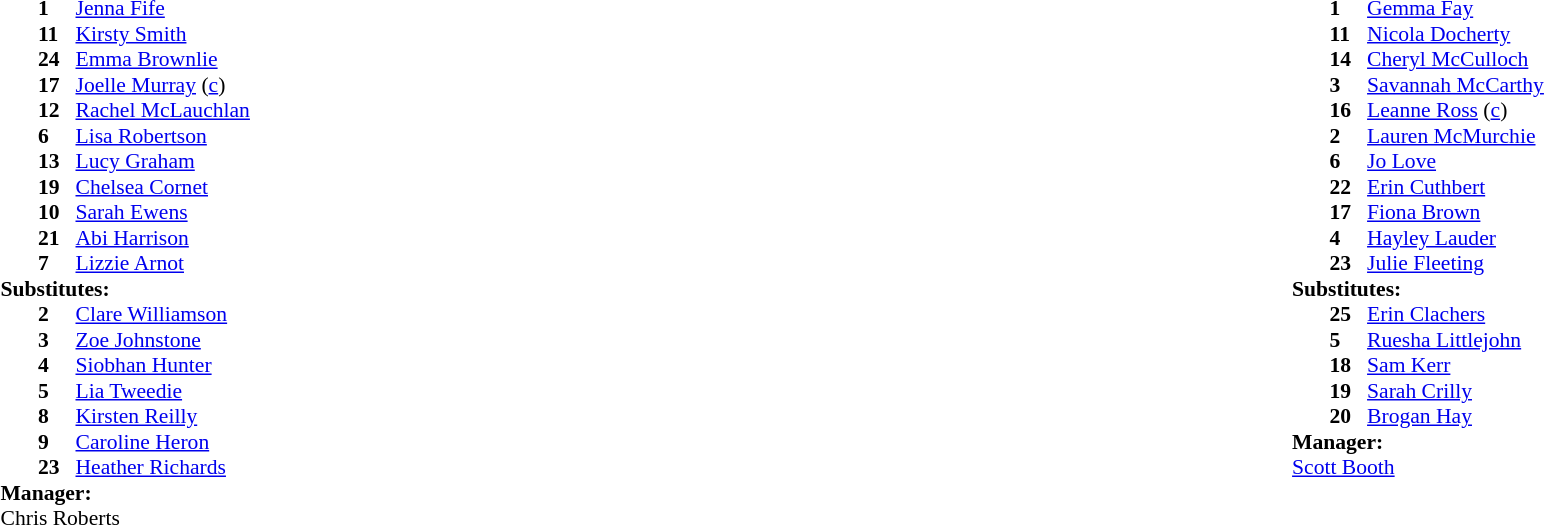<table width="100%">
<tr>
<td valign="top" width="40%"><br><table style="font-size:90%" cellspacing="0" cellpadding="0">
<tr>
<th width=25></th>
<th width=25></th>
</tr>
<tr>
<td></td>
<td><strong>1</strong></td>
<td> <a href='#'>Jenna Fife</a></td>
</tr>
<tr>
<td></td>
<td><strong>11</strong></td>
<td> <a href='#'>Kirsty Smith</a></td>
</tr>
<tr>
<td></td>
<td><strong>24</strong></td>
<td> <a href='#'>Emma Brownlie</a></td>
</tr>
<tr>
<td></td>
<td><strong>17</strong></td>
<td> <a href='#'>Joelle Murray</a> (<a href='#'>c</a>)</td>
</tr>
<tr>
<td></td>
<td><strong>12</strong></td>
<td> <a href='#'>Rachel McLauchlan</a></td>
</tr>
<tr>
<td></td>
<td><strong>6</strong></td>
<td> <a href='#'>Lisa Robertson</a></td>
</tr>
<tr>
<td></td>
<td><strong>13</strong></td>
<td> <a href='#'>Lucy Graham</a></td>
</tr>
<tr>
<td></td>
<td><strong>19</strong></td>
<td> <a href='#'>Chelsea Cornet</a></td>
</tr>
<tr>
<td></td>
<td><strong>10</strong></td>
<td>  <a href='#'>Sarah Ewens</a></td>
</tr>
<tr>
<td></td>
<td><strong>21</strong></td>
<td> <a href='#'>Abi Harrison</a></td>
</tr>
<tr>
<td></td>
<td><strong>7</strong></td>
<td> <a href='#'>Lizzie Arnot</a></td>
</tr>
<tr>
<td colspan="4"><strong>Substitutes:</strong></td>
</tr>
<tr>
<td></td>
<td><strong>2</strong></td>
<td> <a href='#'>Clare Williamson</a></td>
</tr>
<tr>
<td></td>
<td><strong>3</strong></td>
<td> <a href='#'>Zoe Johnstone</a></td>
</tr>
<tr>
<td></td>
<td><strong>4</strong></td>
<td> <a href='#'>Siobhan Hunter</a></td>
</tr>
<tr>
<td></td>
<td><strong>5</strong></td>
<td> <a href='#'>Lia Tweedie</a></td>
</tr>
<tr>
<td></td>
<td><strong>8</strong></td>
<td> <a href='#'>Kirsten Reilly</a></td>
</tr>
<tr>
<td></td>
<td><strong>9</strong></td>
<td> <a href='#'>Caroline Heron</a></td>
</tr>
<tr>
<td></td>
<td><strong>23</strong></td>
<td> <a href='#'>Heather Richards</a></td>
</tr>
<tr>
<td colspan="4"><strong>Manager:</strong></td>
</tr>
<tr>
<td colspan="4"> Chris Roberts</td>
</tr>
</table>
</td>
<td valign="top"></td>
<td valign="top" width="50%"><br><table style="font-size:90%; margin:auto" cellspacing="0" cellpadding="0">
<tr>
<th width=25></th>
<th width=25></th>
</tr>
<tr>
<td></td>
<td><strong>1</strong></td>
<td> <a href='#'>Gemma Fay</a></td>
</tr>
<tr>
<td></td>
<td><strong>11</strong></td>
<td> <a href='#'>Nicola Docherty</a></td>
</tr>
<tr>
<td></td>
<td><strong>14</strong></td>
<td> <a href='#'>Cheryl McCulloch</a></td>
</tr>
<tr>
<td></td>
<td><strong>3</strong></td>
<td> <a href='#'>Savannah McCarthy</a></td>
</tr>
<tr>
<td></td>
<td><strong>16</strong></td>
<td> <a href='#'>Leanne Ross</a> (<a href='#'>c</a>)</td>
</tr>
<tr>
<td></td>
<td><strong>2</strong></td>
<td> <a href='#'>Lauren McMurchie</a></td>
</tr>
<tr>
<td></td>
<td><strong>6</strong></td>
<td> <a href='#'>Jo Love</a></td>
</tr>
<tr>
<td></td>
<td><strong>22</strong></td>
<td> <a href='#'>Erin Cuthbert</a></td>
</tr>
<tr>
<td></td>
<td><strong>17</strong></td>
<td> <a href='#'>Fiona Brown</a></td>
</tr>
<tr>
<td></td>
<td><strong>4</strong></td>
<td> <a href='#'>Hayley Lauder</a></td>
</tr>
<tr>
<td></td>
<td><strong>23</strong></td>
<td> <a href='#'>Julie Fleeting</a></td>
</tr>
<tr>
<td colspan="4"><strong>Substitutes:</strong></td>
</tr>
<tr>
<td></td>
<td><strong>25</strong></td>
<td> <a href='#'>Erin Clachers</a></td>
</tr>
<tr>
<td></td>
<td><strong>5</strong></td>
<td> <a href='#'>Ruesha Littlejohn</a></td>
</tr>
<tr>
<td></td>
<td><strong>18</strong></td>
<td> <a href='#'>Sam Kerr</a></td>
</tr>
<tr>
<td></td>
<td><strong>19</strong></td>
<td> <a href='#'>Sarah Crilly</a></td>
</tr>
<tr>
<td></td>
<td><strong>20</strong></td>
<td> <a href='#'>Brogan Hay</a></td>
</tr>
<tr>
<td colspan="4"><strong>Manager:</strong></td>
</tr>
<tr>
<td colspan="4"> <a href='#'>Scott Booth</a></td>
</tr>
</table>
</td>
</tr>
</table>
